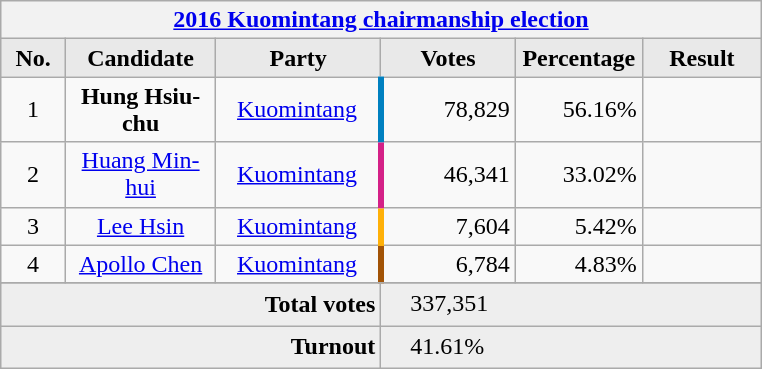<table class="wikitable sortable" style="margin:1em auto; text-align:center">
<tr>
<th colspan="7" width=500px><a href='#'>2016 Kuomintang chairmanship election</a></th>
</tr>
<tr>
<th style="background-color:#E9E9E9;text-align:center;" width="35">No.</th>
<th style="background-color:#E9E9E9;text-align:center;" width="90">Candidate</th>
<th style="background-color:#E9E9E9;text-align:center;" width="100">Party</th>
<th style="background-color:#E9E9E9;text-align:center;" width="80">Votes</th>
<th style="background-color:#E9E9E9;text-align:center;" width="70">Percentage</th>
<th style="background-color:#E9E9E9;text-align:center;" width="70">Result</th>
</tr>
<tr>
<td>1</td>
<td style="text-align:center;"><strong>Hung Hsiu-chu</strong></td>
<td><a href='#'>Kuomintang</a></td>
<td style="border-left:4px solid #0080C0;" align="right">78,829</td>
<td align="right">56.16%</td>
<td align="center"></td>
</tr>
<tr>
<td>2</td>
<td style="text-align:center;"><a href='#'>Huang Min-hui</a></td>
<td><a href='#'>Kuomintang</a></td>
<td style="border-left:4px solid #D42187;" align="right">46,341</td>
<td align="right">33.02%</td>
<td align="center"></td>
</tr>
<tr>
<td>3</td>
<td style="text-align:center;"><a href='#'>Lee Hsin</a></td>
<td><a href='#'>Kuomintang</a></td>
<td style="border-left:4px solid #FEB008;" align="right">7,604</td>
<td align="right">5.42%</td>
<td align="center"></td>
</tr>
<tr>
<td>4</td>
<td style="text-align:center;"><a href='#'>Apollo Chen</a></td>
<td><a href='#'>Kuomintang</a></td>
<td style="border-left:4px solid #A25306;" align="right">6,784</td>
<td align="right">4.83%</td>
<td align="center"></td>
</tr>
<tr>
</tr>
<tr>
</tr>
<tr bgcolor=EEEEEE class="sortbottom">
<td colspan="3" style="text-align: right"><strong>Total votes</strong></td>
<td colspan="3" align="left">　337,351</td>
</tr>
<tr bgcolor=EEEEEE class="sortbottom">
<td colspan="3" style="text-align: right"><strong>Turnout</strong></td>
<td colspan="3" align="left">　41.61%</td>
</tr>
</table>
